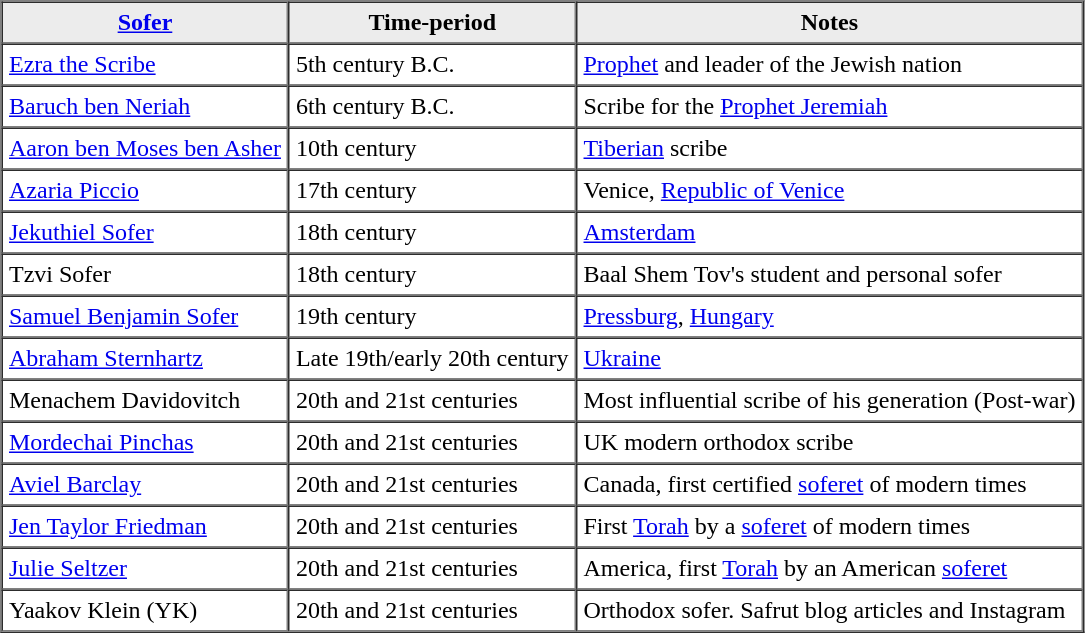<table cellspacing=0 cellpadding=4 border=1>
<tr bgcolor="#ececec" style="text-align:center;">
<th><a href='#'>Sofer</a></th>
<th>Time-period</th>
<th>Notes</th>
</tr>
<tr>
<td><a href='#'>Ezra the Scribe</a></td>
<td>5th century B.C.</td>
<td><a href='#'>Prophet</a> and leader of the Jewish nation</td>
</tr>
<tr>
<td><a href='#'>Baruch ben Neriah</a></td>
<td>6th century B.C.</td>
<td>Scribe for the <a href='#'>Prophet Jeremiah</a></td>
</tr>
<tr>
<td><a href='#'>Aaron ben Moses ben Asher</a></td>
<td>10th century</td>
<td><a href='#'>Tiberian</a> scribe</td>
</tr>
<tr>
<td><a href='#'>Azaria Piccio</a></td>
<td>17th century</td>
<td>Venice, <a href='#'>Republic of Venice</a></td>
</tr>
<tr>
<td><a href='#'>Jekuthiel Sofer</a></td>
<td>18th century</td>
<td><a href='#'>Amsterdam</a></td>
</tr>
<tr>
<td>Tzvi Sofer</td>
<td>18th century</td>
<td>Baal Shem Tov's student and personal sofer</td>
</tr>
<tr>
<td><a href='#'>Samuel Benjamin Sofer</a></td>
<td>19th century</td>
<td><a href='#'>Pressburg</a>, <a href='#'>Hungary</a></td>
</tr>
<tr>
<td><a href='#'>Abraham Sternhartz</a></td>
<td>Late 19th/early 20th century</td>
<td><a href='#'>Ukraine</a></td>
</tr>
<tr>
<td>Menachem Davidovitch</td>
<td>20th and 21st centuries</td>
<td>Most influential scribe of his generation (Post-war)</td>
</tr>
<tr>
<td><a href='#'>Mordechai Pinchas</a></td>
<td>20th and 21st centuries</td>
<td>UK modern orthodox scribe </td>
</tr>
<tr>
<td><a href='#'>Aviel Barclay</a></td>
<td>20th and 21st centuries</td>
<td>Canada, first certified <a href='#'>soferet</a> of modern times</td>
</tr>
<tr>
<td><a href='#'>Jen Taylor Friedman</a></td>
<td>20th and 21st centuries</td>
<td>First <a href='#'>Torah</a> by a <a href='#'>soferet</a> of modern times</td>
</tr>
<tr>
<td><a href='#'>Julie Seltzer</a></td>
<td>20th and 21st centuries</td>
<td>America, first <a href='#'>Torah</a> by an American <a href='#'>soferet</a></td>
</tr>
<tr>
<td>Yaakov Klein (YK)</td>
<td>20th and 21st centuries</td>
<td>Orthodox sofer. Safrut blog articles and Instagram</td>
</tr>
<tr>
</tr>
</table>
